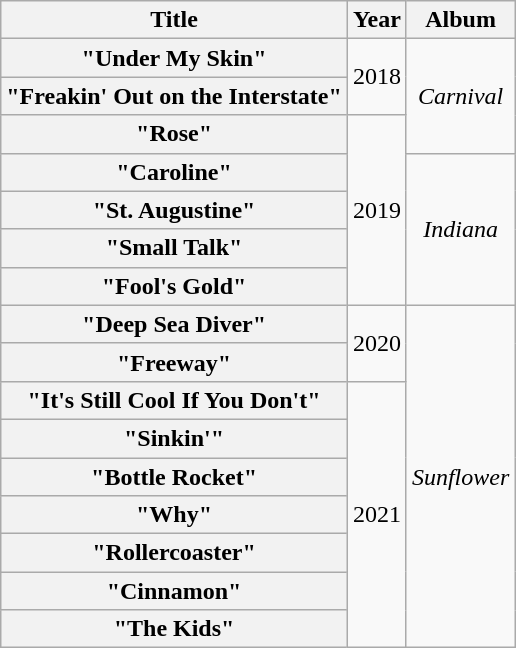<table class="wikitable plainrowheaders" style="text-align:center;">
<tr>
<th scope="col">Title</th>
<th scope="col">Year</th>
<th scope="col">Album</th>
</tr>
<tr>
<th scope="row">"Under My Skin"</th>
<td rowspan="2">2018</td>
<td rowspan="3"><em>Carnival</em></td>
</tr>
<tr>
<th scope="row">"Freakin' Out on the Interstate"</th>
</tr>
<tr>
<th scope="row">"Rose"</th>
<td rowspan="5">2019</td>
</tr>
<tr>
<th scope="row">"Caroline"</th>
<td rowspan="4"><em>Indiana</em></td>
</tr>
<tr>
<th scope="row">"St. Augustine"</th>
</tr>
<tr>
<th scope="row">"Small Talk"</th>
</tr>
<tr>
<th scope="row">"Fool's Gold"</th>
</tr>
<tr>
<th scope="row">"Deep Sea Diver"</th>
<td rowspan="2">2020</td>
<td rowspan="9"><em>Sunflower</em></td>
</tr>
<tr>
<th scope="row">"Freeway"</th>
</tr>
<tr>
<th scope="row">"It's Still Cool If You Don't"</th>
<td rowspan="7">2021</td>
</tr>
<tr>
<th scope="row">"Sinkin'"</th>
</tr>
<tr>
<th scope="row">"Bottle Rocket"</th>
</tr>
<tr>
<th scope="row">"Why"</th>
</tr>
<tr>
<th scope="row">"Rollercoaster"</th>
</tr>
<tr>
<th scope="row">"Cinnamon"</th>
</tr>
<tr>
<th scope="row">"The Kids"</th>
</tr>
</table>
